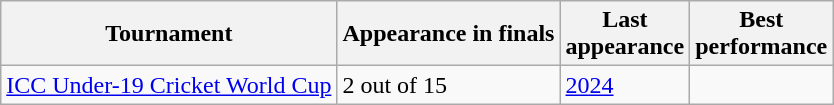<table class="wikitable sortable" style="text-align:left;">
<tr>
<th>Tournament</th>
<th data-sort-type="number">Appearance in finals</th>
<th>Last<br>appearance</th>
<th>Best<br>performance</th>
</tr>
<tr>
<td><a href='#'>ICC Under-19 Cricket World Cup</a></td>
<td>2 out of 15</td>
<td><a href='#'>2024</a></td>
<td></td>
</tr>
</table>
